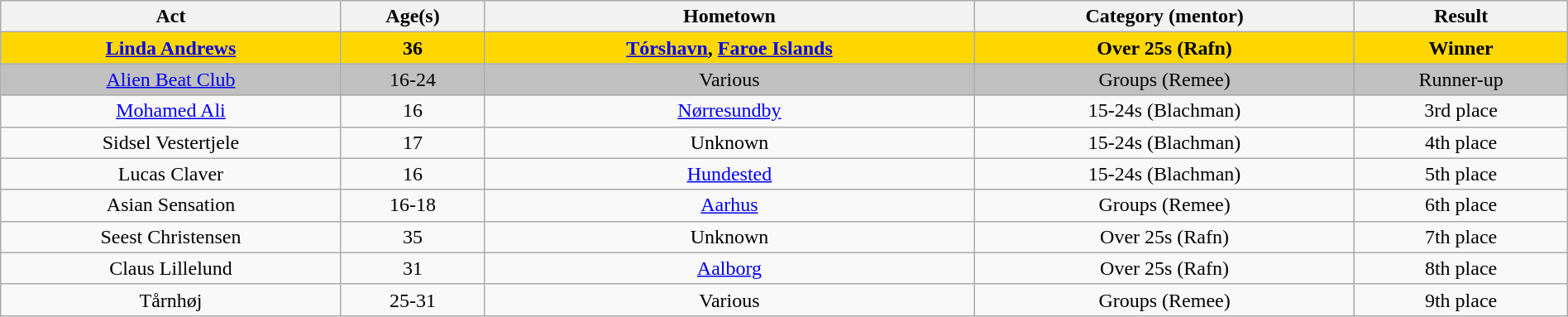<table class="wikitable sortable" style="width:100%; text-align:center;">
<tr>
<th>Act</th>
<th>Age(s)</th>
<th>Hometown</th>
<th>Category (mentor)</th>
<th>Result</th>
</tr>
<tr style="background:gold">
<td><strong><a href='#'>Linda Andrews</a></strong></td>
<td><strong>36</strong></td>
<td><strong><a href='#'>Tórshavn</a>, <a href='#'>Faroe Islands</a></strong></td>
<td><strong>Over 25s (Rafn)</strong></td>
<td><strong>Winner</strong></td>
</tr>
<tr style="background:silver">
<td><a href='#'>Alien Beat Club</a></td>
<td>16-24</td>
<td>Various</td>
<td>Groups (Remee)</td>
<td>Runner-up</td>
</tr>
<tr>
<td><a href='#'>Mohamed Ali</a></td>
<td>16</td>
<td><a href='#'>Nørresundby</a></td>
<td>15-24s (Blachman)</td>
<td>3rd place</td>
</tr>
<tr>
<td>Sidsel Vestertjele</td>
<td>17</td>
<td>Unknown</td>
<td>15-24s (Blachman)</td>
<td>4th place</td>
</tr>
<tr>
<td>Lucas Claver</td>
<td>16</td>
<td><a href='#'>Hundested</a></td>
<td>15-24s (Blachman)</td>
<td>5th place</td>
</tr>
<tr>
<td>Asian Sensation</td>
<td>16-18</td>
<td><a href='#'>Aarhus</a></td>
<td>Groups (Remee)</td>
<td>6th place</td>
</tr>
<tr>
<td>Seest Christensen</td>
<td>35</td>
<td>Unknown</td>
<td>Over 25s (Rafn)</td>
<td>7th place</td>
</tr>
<tr>
<td>Claus Lillelund</td>
<td>31</td>
<td><a href='#'>Aalborg</a></td>
<td>Over 25s (Rafn)</td>
<td>8th place</td>
</tr>
<tr>
<td>Tårnhøj</td>
<td>25-31</td>
<td>Various</td>
<td>Groups (Remee)</td>
<td>9th place</td>
</tr>
</table>
